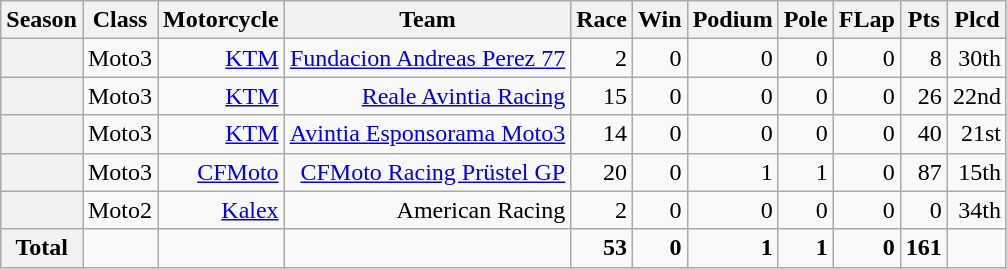<table class="wikitable" style=text-align:right>
<tr>
<th>Season</th>
<th>Class</th>
<th>Motorcycle</th>
<th>Team</th>
<th>Race</th>
<th>Win</th>
<th>Podium</th>
<th>Pole</th>
<th>FLap</th>
<th>Pts</th>
<th>Plcd</th>
</tr>
<tr>
<th></th>
<td>Moto3</td>
<td><a href='#'>KTM</a></td>
<td><a href='#'>Fundacion Andreas Perez 77</a></td>
<td>2</td>
<td>0</td>
<td>0</td>
<td>0</td>
<td>0</td>
<td>8</td>
<td>30th</td>
</tr>
<tr align="right">
<th></th>
<td>Moto3</td>
<td><a href='#'>KTM</a></td>
<td><a href='#'>Reale Avintia Racing</a></td>
<td>15</td>
<td>0</td>
<td>0</td>
<td>0</td>
<td>0</td>
<td>26</td>
<td>22nd</td>
</tr>
<tr align="right">
<th></th>
<td>Moto3</td>
<td><a href='#'>KTM</a></td>
<td><a href='#'>Avintia Esponsorama Moto3</a></td>
<td>14</td>
<td>0</td>
<td>0</td>
<td>0</td>
<td>0</td>
<td>40</td>
<td>21st</td>
</tr>
<tr align="right">
<th></th>
<td>Moto3</td>
<td><a href='#'>CFMoto</a></td>
<td><a href='#'>CFMoto Racing Prüstel GP</a></td>
<td>20</td>
<td>0</td>
<td>1</td>
<td>1</td>
<td>0</td>
<td>87</td>
<td>15th</td>
</tr>
<tr align="right">
<th></th>
<td>Moto2</td>
<td><a href='#'>Kalex</a></td>
<td>American Racing</td>
<td>2</td>
<td>0</td>
<td>0</td>
<td>0</td>
<td>0</td>
<td>0</td>
<td>34th</td>
</tr>
<tr>
<th>Total</th>
<td></td>
<td></td>
<td></td>
<td><strong>53</strong></td>
<td><strong>0</strong></td>
<td><strong>1</strong></td>
<td><strong>1</strong></td>
<td><strong>0</strong></td>
<td><strong>161</strong></td>
<td></td>
</tr>
</table>
